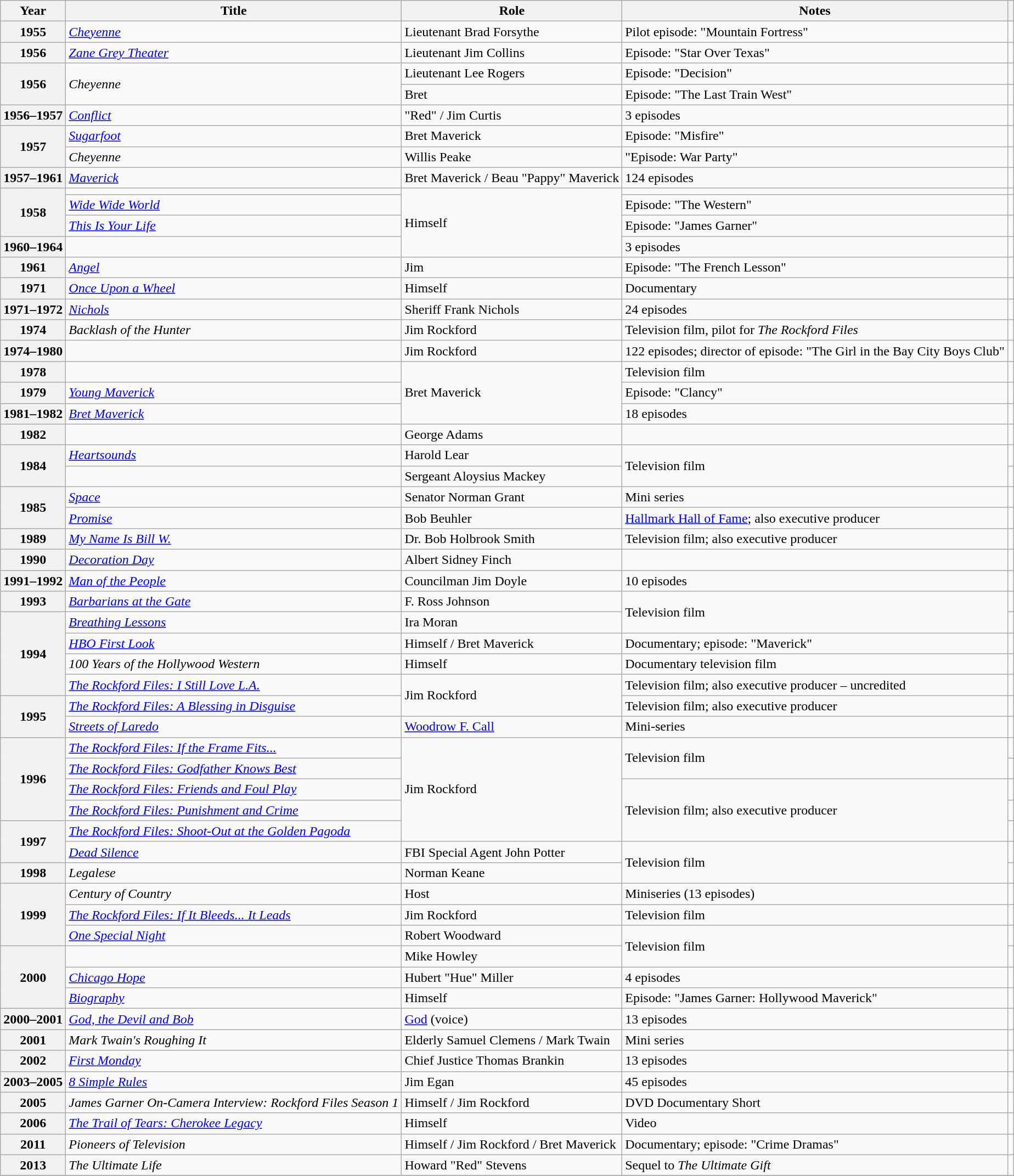<table class="wikitable plainrowheaders sortable" style="margin-right: 0;">
<tr>
<th scope="col">Year</th>
<th scope="col">Title</th>
<th scope="col">Role</th>
<th scope="col" class="unsortable">Notes</th>
<th scope="col" class="unsortable"></th>
</tr>
<tr>
<th scope="row">1955</th>
<td><em><a href='#'>Cheyenne</a></em></td>
<td>Lieutenant Brad Forsythe</td>
<td>Pilot episode: "Mountain Fortress"</td>
<td align="center"></td>
</tr>
<tr>
<th scope="row">1956</th>
<td><em><a href='#'>Zane Grey Theater</a></em></td>
<td>Lieutenant Jim Collins</td>
<td>Episode: "Star Over Texas"</td>
<td align="center"></td>
</tr>
<tr>
<th rowspan="2" scope="row">1956</th>
<td rowspan="2"><em>Cheyenne</em></td>
<td>Lieutenant Lee Rogers</td>
<td>Episode: "Decision"</td>
<td align="center"></td>
</tr>
<tr>
<td>Bret</td>
<td>Episode: "The Last Train West"</td>
<td align="center"></td>
</tr>
<tr>
<th scope="row">1956–1957</th>
<td><em><a href='#'>Conflict</a></em></td>
<td>"Red" / Jim Curtis</td>
<td>3 episodes</td>
<td align="center"></td>
</tr>
<tr>
<th rowspan="2" scope="row">1957</th>
<td><em><a href='#'>Sugarfoot</a></em></td>
<td>Bret Maverick</td>
<td>Episode: "Misfire"</td>
<td align="center"></td>
</tr>
<tr>
<td><em>Cheyenne</em></td>
<td>Willis Peake</td>
<td>"Episode: War Party"</td>
<td align="center"></td>
</tr>
<tr>
<th scope="row">1957–1961</th>
<td><em><a href='#'>Maverick</a></em></td>
<td>Bret Maverick / Beau "Pappy" Maverick</td>
<td>124 episodes</td>
<td align="center"></td>
</tr>
<tr>
<th rowspan="3" scope="row">1958</th>
<td></td>
<td rowspan="4">Himself</td>
<td></td>
<td align="center"></td>
</tr>
<tr>
<td><em><a href='#'>Wide Wide World</a></em></td>
<td>Episode: "The Western"</td>
<td align="center"></td>
</tr>
<tr>
<td><em><a href='#'>This Is Your Life</a></em></td>
<td>Episode: "James Garner"</td>
<td align="center"></td>
</tr>
<tr>
<th scope="row">1960–1964</th>
<td></td>
<td>3 episodes</td>
<td align="center"></td>
</tr>
<tr>
<th scope="row">1961</th>
<td><em><a href='#'>Angel</a></em></td>
<td>Jim</td>
<td>Episode: "The French Lesson"</td>
<td align="center"></td>
</tr>
<tr>
<th scope="row">1971</th>
<td><em><a href='#'>Once Upon a Wheel</a></em></td>
<td>Himself</td>
<td>Documentary</td>
<td align="center"></td>
</tr>
<tr>
<th scope="row">1971–1972</th>
<td><em><a href='#'>Nichols</a></em></td>
<td>Sheriff Frank Nichols</td>
<td>24 episodes</td>
<td align="center"></td>
</tr>
<tr>
<th scope="row">1974</th>
<td><em>Backlash of the Hunter</em></td>
<td>Jim Rockford</td>
<td>Television film, pilot for <em>The Rockford Files</em></td>
<td align="center"></td>
</tr>
<tr>
<th scope="row">1974–1980</th>
<td></td>
<td>Jim Rockford</td>
<td>122 episodes; director of episode: "The Girl in the Bay City Boys Club"</td>
<td align="center"></td>
</tr>
<tr>
<th scope="row">1978</th>
<td></td>
<td rowspan="3">Bret Maverick</td>
<td>Television film</td>
<td align="center"></td>
</tr>
<tr>
<th scope="row">1979</th>
<td><em><a href='#'>Young Maverick</a></em></td>
<td>Episode: "Clancy"</td>
<td align="center"></td>
</tr>
<tr>
<th scope="row">1981–1982</th>
<td><em><a href='#'>Bret Maverick</a></em></td>
<td>18 episodes</td>
<td align="center"></td>
</tr>
<tr>
<th scope="row">1982</th>
<td><em></em></td>
<td>George Adams</td>
<td></td>
<td align="center"></td>
</tr>
<tr>
<th rowspan="2" scope="row">1984</th>
<td><em><a href='#'>Heartsounds</a></em></td>
<td>Harold Lear</td>
<td rowspan="2">Television film</td>
<td align="center"></td>
</tr>
<tr>
<td></td>
<td>Sergeant Aloysius Mackey</td>
<td align="center"></td>
</tr>
<tr>
<th rowspan="2" scope="row">1985</th>
<td><em><a href='#'>Space</a></em></td>
<td>Senator Norman Grant</td>
<td>Mini series</td>
<td align="center"></td>
</tr>
<tr>
<td><em><a href='#'>Promise</a></em></td>
<td>Bob Beuhler</td>
<td><a href='#'>Hallmark Hall of Fame</a>; also executive producer</td>
<td align="center"></td>
</tr>
<tr>
<th scope="row">1989</th>
<td><em><a href='#'>My Name Is Bill W.</a></em></td>
<td>Dr. Bob Holbrook Smith</td>
<td>Television film; also executive producer</td>
<td align="center"></td>
</tr>
<tr>
<th scope="row">1990</th>
<td><em><a href='#'>Decoration Day</a></em></td>
<td>Albert Sidney Finch</td>
<td></td>
<td align="center"></td>
</tr>
<tr>
<th scope="row">1991–1992</th>
<td><em><a href='#'>Man of the People</a></em></td>
<td>Councilman Jim Doyle</td>
<td>10 episodes</td>
<td align="center"></td>
</tr>
<tr>
<th scope="row">1993</th>
<td><em><a href='#'>Barbarians at the Gate</a></em></td>
<td>F. Ross Johnson</td>
<td rowspan="2">Television film</td>
<td align="center"></td>
</tr>
<tr>
<th rowspan="4" scope="row">1994</th>
<td><em><a href='#'>Breathing Lessons</a></em></td>
<td>Ira Moran</td>
<td align="center"></td>
</tr>
<tr>
<td><em><a href='#'>HBO First Look</a></em></td>
<td>Himself / Bret Maverick</td>
<td>Documentary; episode: "Maverick"</td>
<td align="center"></td>
</tr>
<tr>
<td><em>100 Years of the Hollywood Western</em></td>
<td>Himself</td>
<td>Documentary television film</td>
<td align="center"></td>
</tr>
<tr>
<td><em><a href='#'>The Rockford Files: I Still Love L.A.</a></em></td>
<td rowspan="2">Jim Rockford</td>
<td>Television film; also executive producer – uncredited</td>
<td align="center"></td>
</tr>
<tr>
<th rowspan="2" scope="row">1995</th>
<td><em><a href='#'>The Rockford Files: A Blessing in Disguise</a></em></td>
<td>Television film; also executive producer</td>
<td align="center"></td>
</tr>
<tr>
<td><em><a href='#'>Streets of Laredo</a></em></td>
<td><a href='#'>Woodrow F. Call</a></td>
<td>Mini-series</td>
<td align="center"></td>
</tr>
<tr>
<th rowspan="4" scope="row">1996</th>
<td><em><a href='#'>The Rockford Files: If the Frame Fits...</a></em></td>
<td rowspan="5">Jim Rockford</td>
<td rowspan="2">Television film</td>
<td align="center"></td>
</tr>
<tr>
<td><em><a href='#'>The Rockford Files: Godfather Knows Best</a></em></td>
<td align="center"></td>
</tr>
<tr>
<td><em><a href='#'>The Rockford Files: Friends and Foul Play</a></em></td>
<td rowspan="3">Television film; also executive producer</td>
<td align="center"></td>
</tr>
<tr>
<td><em><a href='#'>The Rockford Files: Punishment and Crime</a></em></td>
<td align="center"></td>
</tr>
<tr>
<th rowspan="2" scope="row">1997</th>
<td><em><a href='#'>The Rockford Files: Shoot-Out at the Golden Pagoda</a></em></td>
<td align="center"></td>
</tr>
<tr>
<td><em><a href='#'>Dead Silence</a></em></td>
<td>FBI Special Agent John Potter</td>
<td rowspan="2">Television film</td>
<td align="center"></td>
</tr>
<tr>
<th scope="row">1998</th>
<td><em>Legalese</em></td>
<td>Norman Keane</td>
<td align="center"></td>
</tr>
<tr>
<th rowspan="3" scope="row">1999</th>
<td><em>Century of Country</em></td>
<td>Host</td>
<td>Miniseries (13 episodes)</td>
<td align="center"></td>
</tr>
<tr>
<td><em><a href='#'>The Rockford Files: If It Bleeds... It Leads</a></em></td>
<td>Jim Rockford</td>
<td>Television film</td>
<td align="center"></td>
</tr>
<tr>
<td><em><a href='#'>One Special Night</a></em></td>
<td>Robert Woodward</td>
<td rowspan="2">Television film</td>
<td align="center"></td>
</tr>
<tr>
<th rowspan="3" scope="row">2000</th>
<td></td>
<td>Mike Howley</td>
<td align="center"></td>
</tr>
<tr>
<td><em><a href='#'>Chicago Hope</a></em></td>
<td>Hubert "Hue" Miller</td>
<td>4 episodes</td>
<td align="center"></td>
</tr>
<tr>
<td><em><a href='#'>Biography</a></em></td>
<td>Himself</td>
<td>Episode: "James Garner: Hollywood Maverick"</td>
<td align="center"></td>
</tr>
<tr>
<th scope="row">2000–2001</th>
<td><em><a href='#'>God, the Devil and Bob</a></em></td>
<td><a href='#'>God</a> (voice)</td>
<td>13 episodes</td>
<td align="center"></td>
</tr>
<tr>
<th scope="row">2001</th>
<td><em>Mark Twain's Roughing It</em></td>
<td>Elderly Samuel Clemens / Mark Twain</td>
<td>Mini series</td>
<td align="center"></td>
</tr>
<tr>
<th scope="row">2002</th>
<td><em><a href='#'>First Monday</a></em></td>
<td>Chief Justice Thomas Brankin</td>
<td>13 episodes</td>
<td align="center"></td>
</tr>
<tr>
<th scope="row">2003–2005</th>
<td><em><a href='#'>8 Simple Rules</a> </em></td>
<td>Jim Egan</td>
<td>45 episodes</td>
<td align="center"></td>
</tr>
<tr>
<th scope="row">2005</th>
<td><em>James Garner On-Camera Interview: Rockford Files Season 1</em></td>
<td>Himself / Jim Rockford</td>
<td>DVD Documentary Short</td>
<td align="center"></td>
</tr>
<tr>
<th scope="row">2006</th>
<td><em><a href='#'>The Trail of Tears: Cherokee Legacy</a></em></td>
<td>Himself</td>
<td>Video</td>
<td align="center"></td>
</tr>
<tr>
<th scope="row">2011</th>
<td><em>Pioneers of Television</em></td>
<td>Himself / Jim Rockford / Bret Maverick</td>
<td>Documentary; episode: "Crime Dramas"</td>
<td align="center"></td>
</tr>
<tr>
<th scope="row">2013</th>
<td><em>The Ultimate Life</em></td>
<td>Howard "Red" Stevens</td>
<td>Sequel to <em>The Ultimate Gift</em></td>
<td align="center"></td>
</tr>
<tr>
</tr>
</table>
